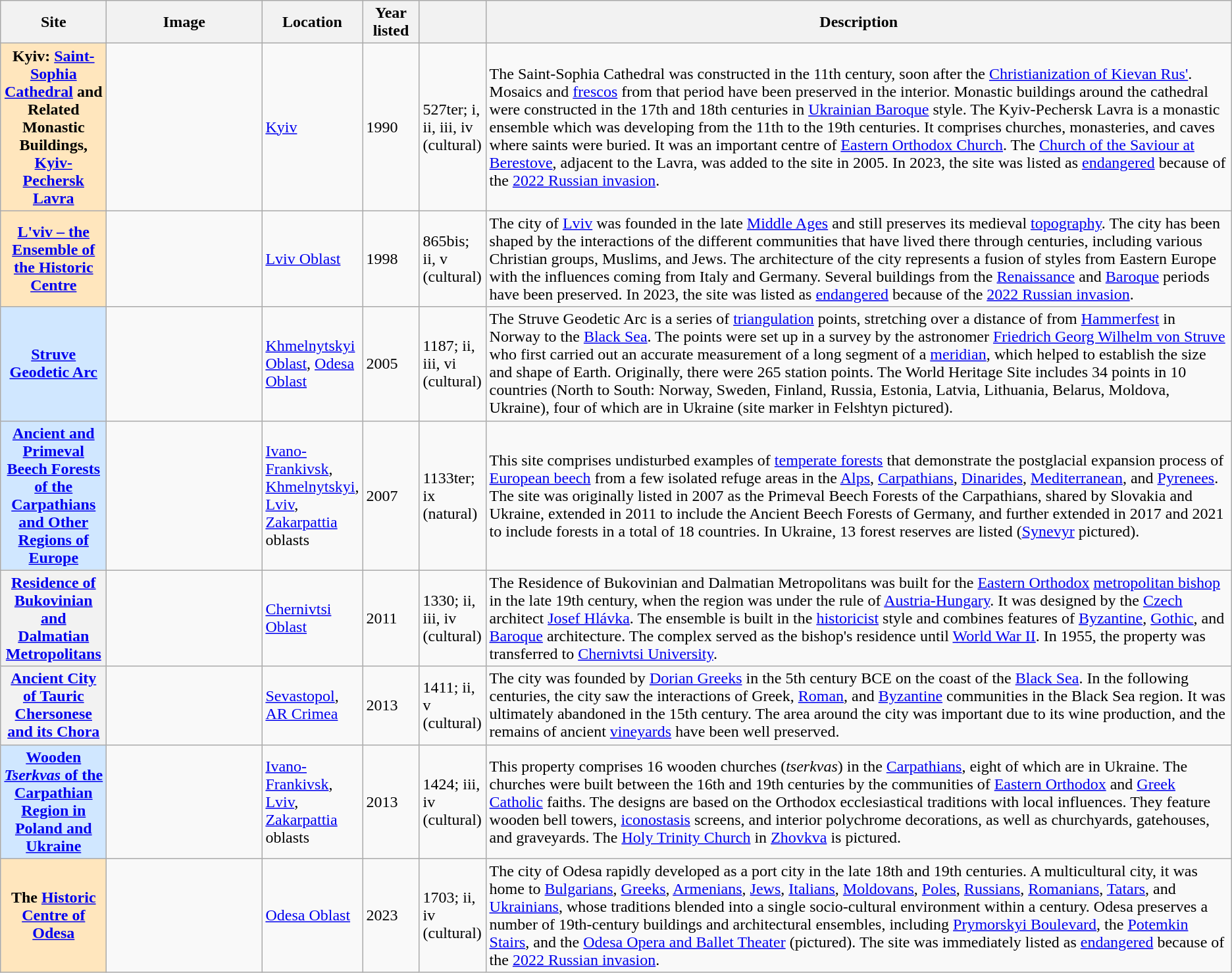<table class="wikitable sortable plainrowheaders">
<tr>
<th style="width:100px;" scope="col">Site</th>
<th class="unsortable"  style="width:150px;" scope="col">Image</th>
<th style="width:80px;" scope="col">Location</th>
<th style="width:50px;" scope="col">Year listed</th>
<th style="width:60px;" scope="col" data-sort-type="number"></th>
<th scope="col" class="unsortable">Description</th>
</tr>
<tr>
<th scope="row" style="background:#ffe6bd;">Kyiv: <a href='#'>Saint-Sophia Cathedral</a> and Related Monastic Buildings, <a href='#'>Kyiv-Pechersk Lavra</a></th>
<td></td>
<td><a href='#'>Kyiv</a></td>
<td>1990</td>
<td>527ter; i, ii, iii, iv (cultural)</td>
<td>The Saint-Sophia Cathedral was constructed in the 11th century, soon after the <a href='#'>Christianization of Kievan Rus'</a>. Mosaics and <a href='#'>frescos</a> from that period have been preserved in the interior. Monastic buildings around the cathedral were constructed in the 17th and 18th centuries in <a href='#'>Ukrainian Baroque</a> style. The Kyiv-Pechersk Lavra is a monastic ensemble which was developing from the 11th to the 19th centuries. It comprises churches, monasteries, and caves where saints were buried. It was an important centre of <a href='#'>Eastern Orthodox Church</a>. The <a href='#'>Church of the Saviour at Berestove</a>, adjacent to the Lavra, was added to the site in 2005. In 2023, the site was listed as <a href='#'>endangered</a> because of the <a href='#'>2022 Russian invasion</a>.</td>
</tr>
<tr>
<th scope="row" style="background:#ffe6bd;"><a href='#'>L'viv – the Ensemble of the Historic Centre</a></th>
<td></td>
<td><a href='#'>Lviv Oblast</a></td>
<td>1998</td>
<td>865bis; ii, v (cultural)</td>
<td>The city of <a href='#'>Lviv</a> was founded in the late <a href='#'>Middle Ages</a> and still preserves its medieval <a href='#'>topography</a>. The city has been shaped by the interactions of the different communities that have lived there through centuries, including various Christian groups, Muslims, and Jews. The architecture of the city represents a fusion of styles from Eastern Europe with the influences coming from Italy and Germany. Several buildings from the <a href='#'>Renaissance</a> and <a href='#'>Baroque</a> periods have been preserved. In 2023, the site was listed as <a href='#'>endangered</a> because of the <a href='#'>2022 Russian invasion</a>.</td>
</tr>
<tr>
<th scope="row" style="background:#D0E7FF;"><a href='#'>Struve Geodetic Arc</a></th>
<td></td>
<td><a href='#'>Khmelnytskyi Oblast</a>, <a href='#'>Odesa Oblast</a></td>
<td>2005</td>
<td>1187; ii, iii, vi (cultural)</td>
<td>The Struve Geodetic Arc is a series of <a href='#'>triangulation</a> points, stretching over a distance of  from <a href='#'>Hammerfest</a> in Norway to the <a href='#'>Black Sea</a>. The points were set up in a survey by the astronomer <a href='#'>Friedrich Georg Wilhelm von Struve</a> who first carried out an accurate measurement of a long segment of a <a href='#'>meridian</a>, which helped to establish the size and shape of Earth. Originally, there were 265 station points. The World Heritage Site includes 34 points in 10 countries (North to South: Norway, Sweden, Finland, Russia, Estonia, Latvia, Lithuania, Belarus, Moldova, Ukraine), four of which are in Ukraine (site marker in Felshtyn pictured).</td>
</tr>
<tr>
<th scope="row" style="background:#D0E7FF;"><a href='#'>Ancient and Primeval Beech Forests of the Carpathians and Other Regions of Europe</a></th>
<td></td>
<td><a href='#'>Ivano-Frankivsk</a>, <a href='#'>Khmelnytskyi</a>,  <a href='#'>Lviv</a>, <a href='#'>Zakarpattia</a> oblasts</td>
<td>2007</td>
<td>1133ter; ix (natural)</td>
<td>This site comprises undisturbed examples of <a href='#'>temperate forests</a> that demonstrate the postglacial expansion process of <a href='#'>European beech</a> from a few isolated refuge areas in the <a href='#'>Alps</a>, <a href='#'>Carpathians</a>, <a href='#'>Dinarides</a>, <a href='#'>Mediterranean</a>, and <a href='#'>Pyrenees</a>. The site was originally listed in 2007 as the Primeval Beech Forests of the Carpathians, shared by Slovakia and Ukraine, extended in 2011 to include the Ancient Beech Forests of Germany, and further extended in 2017 and 2021 to include forests in a total of 18 countries. In Ukraine, 13 forest reserves are listed (<a href='#'>Synevyr</a> pictured).</td>
</tr>
<tr>
<th scope="row"><a href='#'>Residence of Bukovinian and Dalmatian Metropolitans</a></th>
<td></td>
<td><a href='#'>Chernivtsi Oblast</a></td>
<td>2011</td>
<td>1330; ii, iii, iv (cultural)</td>
<td>The Residence of Bukovinian and Dalmatian Metropolitans was built for the <a href='#'>Eastern Orthodox</a> <a href='#'>metropolitan bishop</a> in the late 19th century, when the region was under the rule of <a href='#'>Austria-Hungary</a>. It was designed by the <a href='#'>Czech</a> architect <a href='#'>Josef Hlávka</a>. The ensemble is built in the <a href='#'>historicist</a> style and combines features of <a href='#'>Byzantine</a>, <a href='#'>Gothic</a>, and <a href='#'>Baroque</a> architecture. The complex served as the bishop's residence until <a href='#'>World War II</a>. In 1955, the property was transferred to <a href='#'>Chernivtsi University</a>.</td>
</tr>
<tr>
<th scope="row"><a href='#'>Ancient City of Tauric Chersonese and its Chora</a></th>
<td></td>
<td><a href='#'>Sevastopol</a>, <a href='#'>AR Crimea</a></td>
<td>2013</td>
<td>1411; ii, v (cultural)</td>
<td>The city was founded by <a href='#'>Dorian Greeks</a> in the 5th century BCE on the coast of the <a href='#'>Black Sea</a>. In the following centuries, the city saw the interactions of Greek, <a href='#'>Roman</a>, and <a href='#'>Byzantine</a> communities in the Black Sea region. It was ultimately abandoned in the 15th century. The area around the city was important due to its wine production, and the remains of ancient <a href='#'>vineyards</a> have been well preserved.</td>
</tr>
<tr>
<th scope="row" style="background:#D0E7FF;"><a href='#'>Wooden <em>Tserkvas</em> of the Carpathian Region in Poland and Ukraine</a></th>
<td></td>
<td><a href='#'>Ivano-Frankivsk</a>, <a href='#'>Lviv</a>, <a href='#'>Zakarpattia</a> oblasts</td>
<td>2013</td>
<td>1424; iii, iv (cultural)</td>
<td>This property comprises 16 wooden churches (<em>tserkvas</em>) in the <a href='#'>Carpathians</a>, eight of which are in Ukraine. The churches were built between the 16th and 19th centuries by the communities of <a href='#'>Eastern Orthodox</a> and <a href='#'>Greek Catholic</a> faiths. The designs are based on the Orthodox ecclesiastical traditions with local influences. They feature wooden bell towers, <a href='#'>iconostasis</a> screens, and interior polychrome decorations, as well as churchyards, gatehouses, and graveyards. The <a href='#'>Holy Trinity Church</a> in <a href='#'>Zhovkva</a> is pictured.</td>
</tr>
<tr>
<th scope="row" style="background:#ffe6bd;">The <a href='#'>Historic Centre of Odesa</a></th>
<td></td>
<td><a href='#'>Odesa Oblast</a></td>
<td>2023</td>
<td>1703; ii, iv (cultural)</td>
<td>The city of Odesa rapidly developed as a port city in the late 18th and 19th centuries. A multicultural city, it was home to <a href='#'>Bulgarians</a>, <a href='#'>Greeks</a>, <a href='#'>Armenians</a>, <a href='#'>Jews</a>, <a href='#'>Italians</a>, <a href='#'>Moldovans</a>, <a href='#'>Poles</a>, <a href='#'>Russians</a>, <a href='#'>Romanians</a>, <a href='#'>Tatars</a>, and <a href='#'>Ukrainians</a>, whose traditions blended into a single socio-cultural environment within a century. Odesa preserves a number of 19th-century buildings and architectural ensembles, including <a href='#'>Prymorskyi Boulevard</a>, the <a href='#'>Potemkin Stairs</a>, and the <a href='#'>Odesa Opera and Ballet Theater</a> (pictured). The site was immediately listed as <a href='#'>endangered</a> because of the <a href='#'>2022 Russian invasion</a>.</td>
</tr>
</table>
